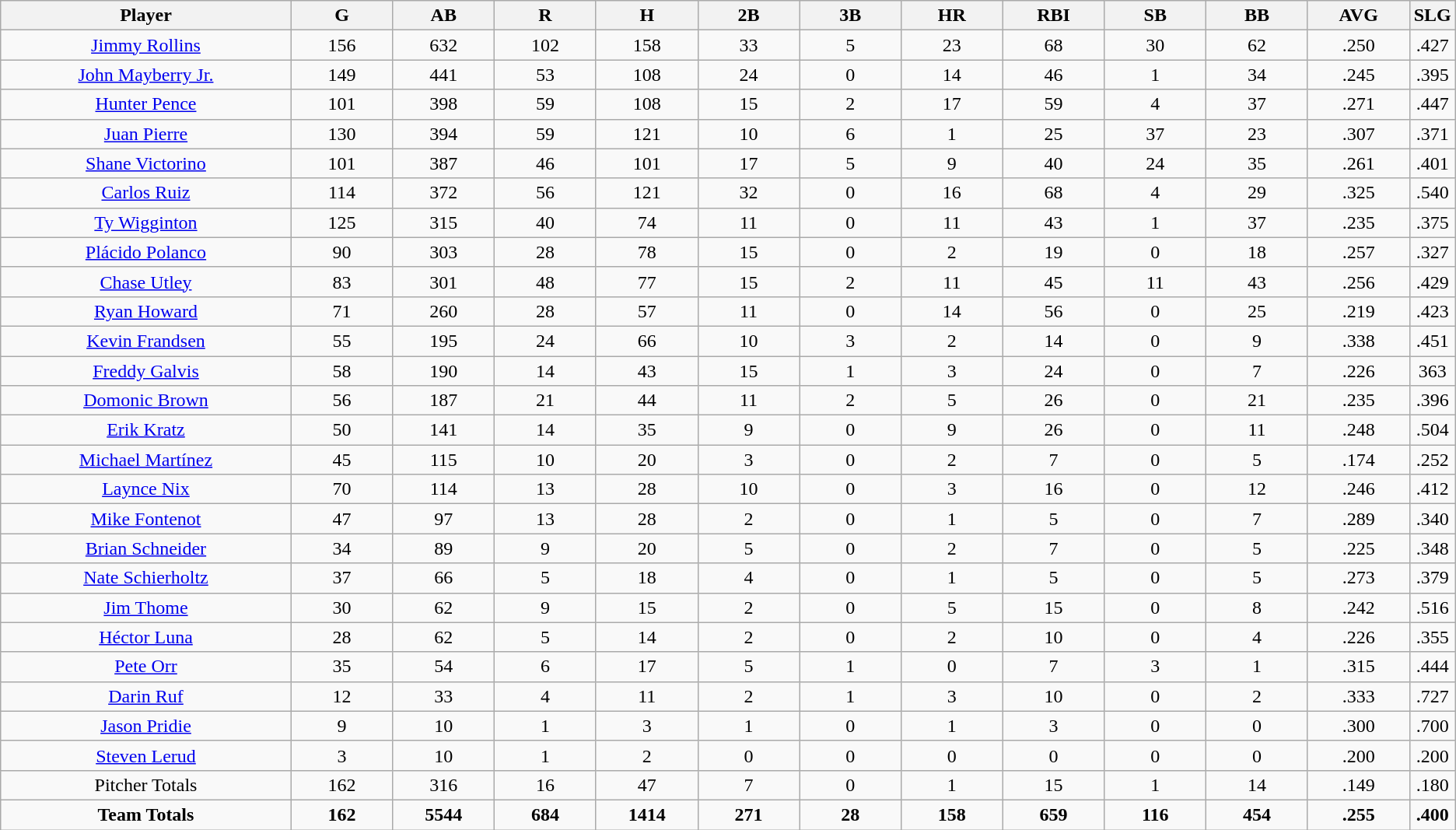<table class=wikitable style="text-align:center">
<tr>
<th bgcolor=#DDDDFF; width="20%">Player</th>
<th bgcolor=#DDDDFF; width="7%">G</th>
<th bgcolor=#DDDDFF; width="7%">AB</th>
<th bgcolor=#DDDDFF; width="7%">R</th>
<th bgcolor=#DDDDFF; width="7%">H</th>
<th bgcolor=#DDDDFF; width="7%">2B</th>
<th bgcolor=#DDDDFF; width="7%">3B</th>
<th bgcolor=#DDDDFF; width="7%">HR</th>
<th bgcolor=#DDDDFF; width="7%">RBI</th>
<th bgcolor=#DDDDFF; width="7%">SB</th>
<th bgcolor=#DDDDFF; width="7%">BB</th>
<th bgcolor=#DDDDFF; width="7%">AVG</th>
<th bgcolor=#DDDDFF; width="7%">SLG</th>
</tr>
<tr>
<td><a href='#'>Jimmy Rollins</a></td>
<td>156</td>
<td>632</td>
<td>102</td>
<td>158</td>
<td>33</td>
<td>5</td>
<td>23</td>
<td>68</td>
<td>30</td>
<td>62</td>
<td>.250</td>
<td>.427</td>
</tr>
<tr>
<td><a href='#'>John Mayberry Jr.</a></td>
<td>149</td>
<td>441</td>
<td>53</td>
<td>108</td>
<td>24</td>
<td>0</td>
<td>14</td>
<td>46</td>
<td>1</td>
<td>34</td>
<td>.245</td>
<td>.395</td>
</tr>
<tr>
<td><a href='#'>Hunter Pence</a></td>
<td>101</td>
<td>398</td>
<td>59</td>
<td>108</td>
<td>15</td>
<td>2</td>
<td>17</td>
<td>59</td>
<td>4</td>
<td>37</td>
<td>.271</td>
<td>.447</td>
</tr>
<tr>
<td><a href='#'>Juan Pierre</a></td>
<td>130</td>
<td>394</td>
<td>59</td>
<td>121</td>
<td>10</td>
<td>6</td>
<td>1</td>
<td>25</td>
<td>37</td>
<td>23</td>
<td>.307</td>
<td>.371</td>
</tr>
<tr>
<td><a href='#'>Shane Victorino</a></td>
<td>101</td>
<td>387</td>
<td>46</td>
<td>101</td>
<td>17</td>
<td>5</td>
<td>9</td>
<td>40</td>
<td>24</td>
<td>35</td>
<td>.261</td>
<td>.401</td>
</tr>
<tr>
<td><a href='#'>Carlos Ruiz</a></td>
<td>114</td>
<td>372</td>
<td>56</td>
<td>121</td>
<td>32</td>
<td>0</td>
<td>16</td>
<td>68</td>
<td>4</td>
<td>29</td>
<td>.325</td>
<td>.540</td>
</tr>
<tr>
<td><a href='#'>Ty Wigginton</a></td>
<td>125</td>
<td>315</td>
<td>40</td>
<td>74</td>
<td>11</td>
<td>0</td>
<td>11</td>
<td>43</td>
<td>1</td>
<td>37</td>
<td>.235</td>
<td>.375</td>
</tr>
<tr>
<td><a href='#'>Plácido Polanco</a></td>
<td>90</td>
<td>303</td>
<td>28</td>
<td>78</td>
<td>15</td>
<td>0</td>
<td>2</td>
<td>19</td>
<td>0</td>
<td>18</td>
<td>.257</td>
<td>.327</td>
</tr>
<tr>
<td><a href='#'>Chase Utley</a></td>
<td>83</td>
<td>301</td>
<td>48</td>
<td>77</td>
<td>15</td>
<td>2</td>
<td>11</td>
<td>45</td>
<td>11</td>
<td>43</td>
<td>.256</td>
<td>.429</td>
</tr>
<tr>
<td><a href='#'>Ryan Howard</a></td>
<td>71</td>
<td>260</td>
<td>28</td>
<td>57</td>
<td>11</td>
<td>0</td>
<td>14</td>
<td>56</td>
<td>0</td>
<td>25</td>
<td>.219</td>
<td>.423</td>
</tr>
<tr>
<td><a href='#'>Kevin Frandsen</a></td>
<td>55</td>
<td>195</td>
<td>24</td>
<td>66</td>
<td>10</td>
<td>3</td>
<td>2</td>
<td>14</td>
<td>0</td>
<td>9</td>
<td>.338</td>
<td>.451</td>
</tr>
<tr>
<td><a href='#'>Freddy Galvis</a></td>
<td>58</td>
<td>190</td>
<td>14</td>
<td>43</td>
<td>15</td>
<td>1</td>
<td>3</td>
<td>24</td>
<td>0</td>
<td>7</td>
<td>.226</td>
<td>363</td>
</tr>
<tr>
<td><a href='#'>Domonic Brown</a></td>
<td>56</td>
<td>187</td>
<td>21</td>
<td>44</td>
<td>11</td>
<td>2</td>
<td>5</td>
<td>26</td>
<td>0</td>
<td>21</td>
<td>.235</td>
<td>.396</td>
</tr>
<tr>
<td><a href='#'>Erik Kratz</a></td>
<td>50</td>
<td>141</td>
<td>14</td>
<td>35</td>
<td>9</td>
<td>0</td>
<td>9</td>
<td>26</td>
<td>0</td>
<td>11</td>
<td>.248</td>
<td>.504</td>
</tr>
<tr>
<td><a href='#'>Michael Martínez</a></td>
<td>45</td>
<td>115</td>
<td>10</td>
<td>20</td>
<td>3</td>
<td>0</td>
<td>2</td>
<td>7</td>
<td>0</td>
<td>5</td>
<td>.174</td>
<td>.252</td>
</tr>
<tr>
<td><a href='#'>Laynce Nix</a></td>
<td>70</td>
<td>114</td>
<td>13</td>
<td>28</td>
<td>10</td>
<td>0</td>
<td>3</td>
<td>16</td>
<td>0</td>
<td>12</td>
<td>.246</td>
<td>.412</td>
</tr>
<tr>
<td><a href='#'>Mike Fontenot</a></td>
<td>47</td>
<td>97</td>
<td>13</td>
<td>28</td>
<td>2</td>
<td>0</td>
<td>1</td>
<td>5</td>
<td>0</td>
<td>7</td>
<td>.289</td>
<td>.340</td>
</tr>
<tr>
<td><a href='#'>Brian Schneider</a></td>
<td>34</td>
<td>89</td>
<td>9</td>
<td>20</td>
<td>5</td>
<td>0</td>
<td>2</td>
<td>7</td>
<td>0</td>
<td>5</td>
<td>.225</td>
<td>.348</td>
</tr>
<tr>
<td><a href='#'>Nate Schierholtz</a></td>
<td>37</td>
<td>66</td>
<td>5</td>
<td>18</td>
<td>4</td>
<td>0</td>
<td>1</td>
<td>5</td>
<td>0</td>
<td>5</td>
<td>.273</td>
<td>.379</td>
</tr>
<tr>
<td><a href='#'>Jim Thome</a></td>
<td>30</td>
<td>62</td>
<td>9</td>
<td>15</td>
<td>2</td>
<td>0</td>
<td>5</td>
<td>15</td>
<td>0</td>
<td>8</td>
<td>.242</td>
<td>.516</td>
</tr>
<tr>
<td><a href='#'>Héctor Luna</a></td>
<td>28</td>
<td>62</td>
<td>5</td>
<td>14</td>
<td>2</td>
<td>0</td>
<td>2</td>
<td>10</td>
<td>0</td>
<td>4</td>
<td>.226</td>
<td>.355</td>
</tr>
<tr>
<td><a href='#'>Pete Orr</a></td>
<td>35</td>
<td>54</td>
<td>6</td>
<td>17</td>
<td>5</td>
<td>1</td>
<td>0</td>
<td>7</td>
<td>3</td>
<td>1</td>
<td>.315</td>
<td>.444</td>
</tr>
<tr>
<td><a href='#'>Darin Ruf</a></td>
<td>12</td>
<td>33</td>
<td>4</td>
<td>11</td>
<td>2</td>
<td>1</td>
<td>3</td>
<td>10</td>
<td>0</td>
<td>2</td>
<td>.333</td>
<td>.727</td>
</tr>
<tr>
<td><a href='#'>Jason Pridie</a></td>
<td>9</td>
<td>10</td>
<td>1</td>
<td>3</td>
<td>1</td>
<td>0</td>
<td>1</td>
<td>3</td>
<td>0</td>
<td>0</td>
<td>.300</td>
<td>.700</td>
</tr>
<tr>
<td><a href='#'>Steven Lerud</a></td>
<td>3</td>
<td>10</td>
<td>1</td>
<td>2</td>
<td>0</td>
<td>0</td>
<td>0</td>
<td>0</td>
<td>0</td>
<td>0</td>
<td>.200</td>
<td>.200</td>
</tr>
<tr>
<td>Pitcher Totals</td>
<td>162</td>
<td>316</td>
<td>16</td>
<td>47</td>
<td>7</td>
<td>0</td>
<td>1</td>
<td>15</td>
<td>1</td>
<td>14</td>
<td>.149</td>
<td>.180</td>
</tr>
<tr>
<td><strong>Team Totals</strong></td>
<td><strong>162</strong></td>
<td><strong>5544</strong></td>
<td><strong>684</strong></td>
<td><strong>1414</strong></td>
<td><strong>271</strong></td>
<td><strong>28</strong></td>
<td><strong>158</strong></td>
<td><strong>659</strong></td>
<td><strong>116</strong></td>
<td><strong>454</strong></td>
<td><strong>.255</strong></td>
<td><strong>.400</strong></td>
</tr>
</table>
